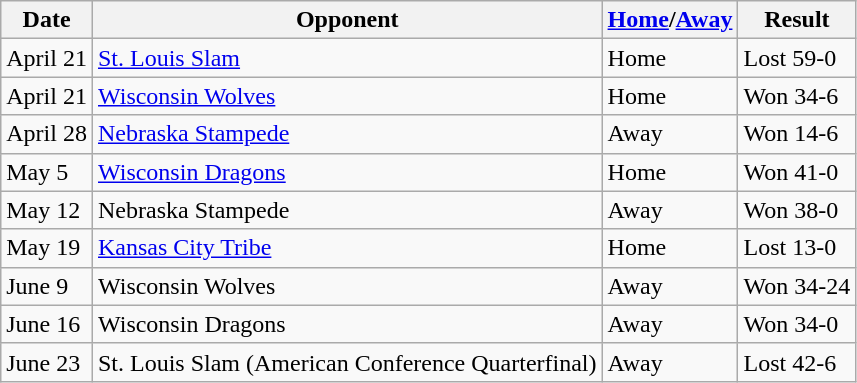<table class="wikitable">
<tr>
<th>Date</th>
<th>Opponent</th>
<th><a href='#'>Home</a>/<a href='#'>Away</a></th>
<th>Result</th>
</tr>
<tr>
<td>April 21</td>
<td><a href='#'>St. Louis Slam</a></td>
<td>Home</td>
<td>Lost 59-0</td>
</tr>
<tr>
<td>April 21</td>
<td><a href='#'>Wisconsin Wolves</a></td>
<td>Home</td>
<td>Won 34-6</td>
</tr>
<tr>
<td>April 28</td>
<td><a href='#'>Nebraska Stampede</a></td>
<td>Away</td>
<td>Won 14-6</td>
</tr>
<tr>
<td>May 5</td>
<td><a href='#'>Wisconsin Dragons</a></td>
<td>Home</td>
<td>Won 41-0</td>
</tr>
<tr>
<td>May 12</td>
<td>Nebraska Stampede</td>
<td>Away</td>
<td>Won 38-0</td>
</tr>
<tr>
<td>May 19</td>
<td><a href='#'>Kansas City Tribe</a></td>
<td>Home</td>
<td>Lost 13-0</td>
</tr>
<tr>
<td>June 9</td>
<td>Wisconsin Wolves</td>
<td>Away</td>
<td>Won 34-24</td>
</tr>
<tr>
<td>June 16</td>
<td>Wisconsin Dragons</td>
<td>Away</td>
<td>Won 34-0</td>
</tr>
<tr>
<td>June 23</td>
<td>St. Louis Slam (American Conference Quarterfinal)</td>
<td>Away</td>
<td>Lost 42-6</td>
</tr>
</table>
